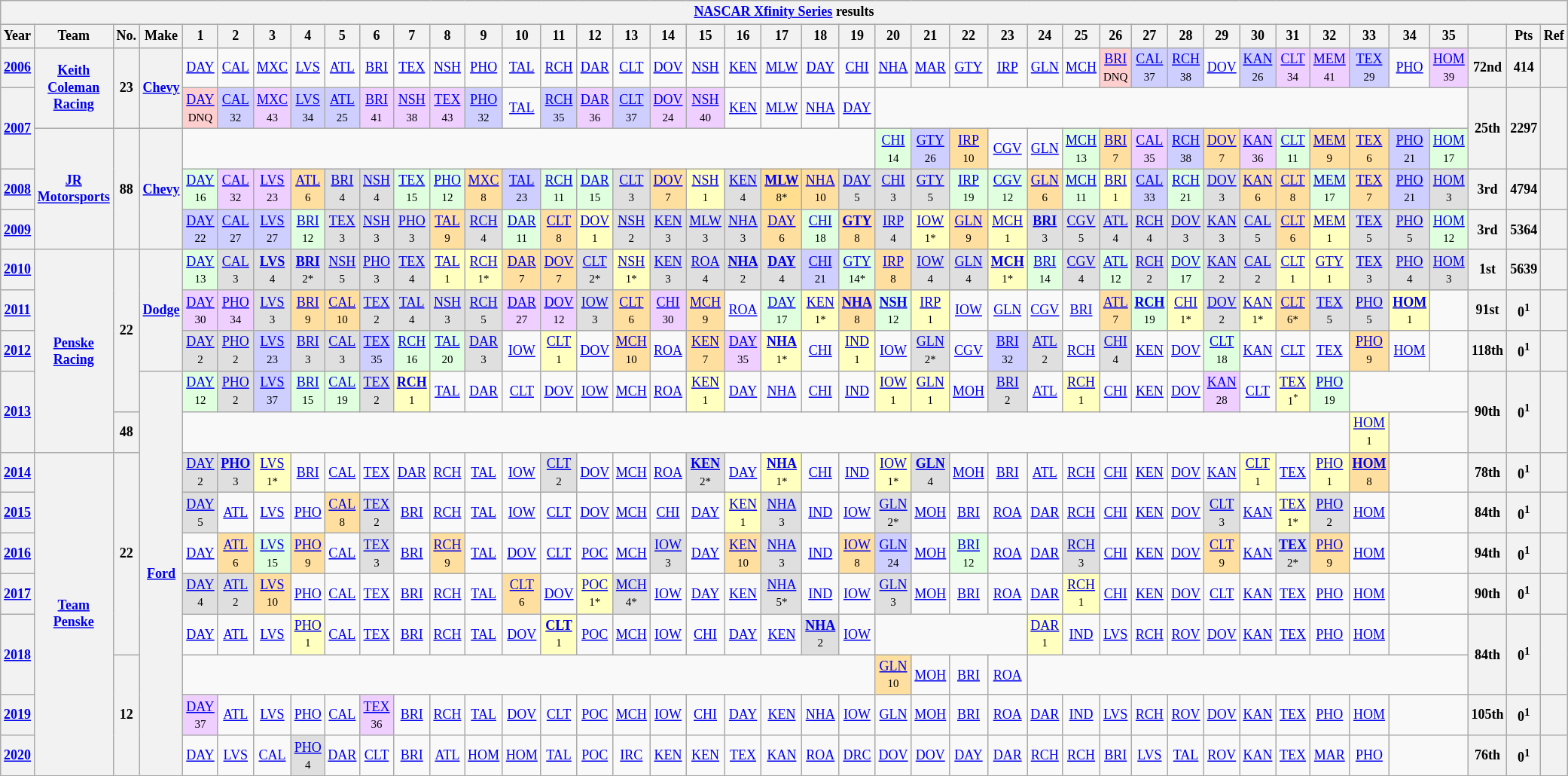<table class="wikitable" style="text-align:center; font-size:75%">
<tr>
<th colspan=45><a href='#'>NASCAR Xfinity Series</a> results</th>
</tr>
<tr>
<th>Year</th>
<th>Team</th>
<th>No.</th>
<th>Make</th>
<th>1</th>
<th>2</th>
<th>3</th>
<th>4</th>
<th>5</th>
<th>6</th>
<th>7</th>
<th>8</th>
<th>9</th>
<th>10</th>
<th>11</th>
<th>12</th>
<th>13</th>
<th>14</th>
<th>15</th>
<th>16</th>
<th>17</th>
<th>18</th>
<th>19</th>
<th>20</th>
<th>21</th>
<th>22</th>
<th>23</th>
<th>24</th>
<th>25</th>
<th>26</th>
<th>27</th>
<th>28</th>
<th>29</th>
<th>30</th>
<th>31</th>
<th>32</th>
<th>33</th>
<th>34</th>
<th>35</th>
<th></th>
<th>Pts</th>
<th>Ref</th>
</tr>
<tr>
<th><a href='#'>2006</a></th>
<th rowspan=2><a href='#'>Keith Coleman Racing</a></th>
<th rowspan=2>23</th>
<th rowspan=2><a href='#'>Chevy</a></th>
<td><a href='#'>DAY</a></td>
<td><a href='#'>CAL</a></td>
<td><a href='#'>MXC</a></td>
<td><a href='#'>LVS</a></td>
<td><a href='#'>ATL</a></td>
<td><a href='#'>BRI</a></td>
<td><a href='#'>TEX</a></td>
<td><a href='#'>NSH</a></td>
<td><a href='#'>PHO</a></td>
<td><a href='#'>TAL</a></td>
<td><a href='#'>RCH</a></td>
<td><a href='#'>DAR</a></td>
<td><a href='#'>CLT</a></td>
<td><a href='#'>DOV</a></td>
<td><a href='#'>NSH</a></td>
<td><a href='#'>KEN</a></td>
<td><a href='#'>MLW</a></td>
<td><a href='#'>DAY</a></td>
<td><a href='#'>CHI</a></td>
<td><a href='#'>NHA</a></td>
<td><a href='#'>MAR</a></td>
<td><a href='#'>GTY</a></td>
<td><a href='#'>IRP</a></td>
<td><a href='#'>GLN</a></td>
<td><a href='#'>MCH</a></td>
<td style="background:#FFCFCF;"><a href='#'>BRI</a><br><small>DNQ</small></td>
<td style="background:#CFCFFF;"><a href='#'>CAL</a><br><small>37</small></td>
<td style="background:#CFCFFF;"><a href='#'>RCH</a><br><small>38</small></td>
<td><a href='#'>DOV</a></td>
<td style="background:#CFCFFF;"><a href='#'>KAN</a><br><small>26</small></td>
<td style="background:#EFCFFF;"><a href='#'>CLT</a><br><small>34</small></td>
<td style="background:#EFCFFF;"><a href='#'>MEM</a><br><small>41</small></td>
<td style="background:#CFCFFF;"><a href='#'>TEX</a><br><small>29</small></td>
<td><a href='#'>PHO</a></td>
<td style="background:#EFCFFF;"><a href='#'>HOM</a><br><small>39</small></td>
<th>72nd</th>
<th>414</th>
<th></th>
</tr>
<tr>
<th rowspan=2><a href='#'>2007</a></th>
<td style="background:#FFCFCF;"><a href='#'>DAY</a><br><small>DNQ</small></td>
<td style="background:#CFCFFF;"><a href='#'>CAL</a><br><small>32</small></td>
<td style="background:#EFCFFF;"><a href='#'>MXC</a><br><small>43</small></td>
<td style="background:#CFCFFF;"><a href='#'>LVS</a><br><small>34</small></td>
<td style="background:#CFCFFF;"><a href='#'>ATL</a><br><small>25</small></td>
<td style="background:#EFCFFF;"><a href='#'>BRI</a><br><small>41</small></td>
<td style="background:#EFCFFF;"><a href='#'>NSH</a><br><small>38</small></td>
<td style="background:#EFCFFF;"><a href='#'>TEX</a><br><small>43</small></td>
<td style="background:#CFCFFF;"><a href='#'>PHO</a><br><small>32</small></td>
<td><a href='#'>TAL</a></td>
<td style="background:#CFCFFF;"><a href='#'>RCH</a><br><small>35</small></td>
<td style="background:#EFCFFF;"><a href='#'>DAR</a><br><small>36</small></td>
<td style="background:#CFCFFF;"><a href='#'>CLT</a><br><small>37</small></td>
<td style="background:#EFCFFF;"><a href='#'>DOV</a><br><small>24</small></td>
<td style="background:#EFCFFF;"><a href='#'>NSH</a><br><small>40</small></td>
<td><a href='#'>KEN</a></td>
<td><a href='#'>MLW</a></td>
<td><a href='#'>NHA</a></td>
<td><a href='#'>DAY</a></td>
<td colspan=16></td>
<th rowspan=2>25th</th>
<th rowspan=2>2297</th>
<th rowspan=2></th>
</tr>
<tr>
<th rowspan=3><a href='#'>JR Motorsports</a></th>
<th rowspan=3>88</th>
<th rowspan=3><a href='#'>Chevy</a></th>
<td colspan=19></td>
<td style="background:#DFFFDF;"><a href='#'>CHI</a><br><small>14</small></td>
<td style="background:#CFCFFF;"><a href='#'>GTY</a><br><small>26</small></td>
<td style="background:#FFDF9F;"><a href='#'>IRP</a><br><small>10</small></td>
<td><a href='#'>CGV</a></td>
<td><a href='#'>GLN</a></td>
<td style="background:#DFFFDF;"><a href='#'>MCH</a><br><small>13</small></td>
<td style="background:#FFDF9F;"><a href='#'>BRI</a><br><small>7</small></td>
<td style="background:#EFCFFF;"><a href='#'>CAL</a><br><small>35</small></td>
<td style="background:#CFCFFF;"><a href='#'>RCH</a><br><small>38</small></td>
<td style="background:#FFDF9F;"><a href='#'>DOV</a><br><small>7</small></td>
<td style="background:#EFCFFF;"><a href='#'>KAN</a><br><small>36</small></td>
<td style="background:#DFFFDF;"><a href='#'>CLT</a><br><small>11</small></td>
<td style="background:#FFDF9F;"><a href='#'>MEM</a><br><small>9</small></td>
<td style="background:#FFDF9F;"><a href='#'>TEX</a><br><small>6</small></td>
<td style="background:#CFCFFF;"><a href='#'>PHO</a><br><small>21</small></td>
<td style="background:#DFFFDF;"><a href='#'>HOM</a><br><small>17</small></td>
</tr>
<tr>
<th><a href='#'>2008</a></th>
<td style="background:#DFFFDF;"><a href='#'>DAY</a><br><small>16</small></td>
<td style="background:#EFCFFF;"><a href='#'>CAL</a><br><small>32</small></td>
<td style="background:#EFCFFF;"><a href='#'>LVS</a><br><small>23</small></td>
<td style="background:#FFDF9F;"><a href='#'>ATL</a><br><small>6</small></td>
<td style="background:#DFDFDF;"><a href='#'>BRI</a><br><small>4</small></td>
<td style="background:#DFDFDF;"><a href='#'>NSH</a><br><small>4</small></td>
<td style="background:#DFFFDF;"><a href='#'>TEX</a><br><small>15</small></td>
<td style="background:#DFFFDF;"><a href='#'>PHO</a><br><small>12</small></td>
<td style="background:#FFDF9F;"><a href='#'>MXC</a><br><small>8</small></td>
<td style="background:#CFCFFF;"><a href='#'>TAL</a><br><small>23</small></td>
<td style="background:#DFFFDF;"><a href='#'>RCH</a><br><small>11</small></td>
<td style="background:#DFFFDF;"><a href='#'>DAR</a><br><small>15</small></td>
<td style="background:#DFDFDF;"><a href='#'>CLT</a><br><small>3</small></td>
<td style="background:#FFDF9F;"><a href='#'>DOV</a><br><small>7</small></td>
<td style="background:#FFFFBF;"><a href='#'>NSH</a><br><small>1</small></td>
<td style="background:#DFDFDF;"><a href='#'>KEN</a><br><small>4</small></td>
<td style="background:#FFDF8F;"><strong><a href='#'>MLW</a></strong><br><small>8*</small></td>
<td style="background:#FFDF9F;"><a href='#'>NHA</a><br><small>10</small></td>
<td style="background:#DFDFDF;"><a href='#'>DAY</a><br><small>5</small></td>
<td style="background:#DFDFDF;"><a href='#'>CHI</a><br><small>3</small></td>
<td style="background:#DFDFDF;"><a href='#'>GTY</a><br><small>5</small></td>
<td style="background:#DFFFDF;"><a href='#'>IRP</a><br><small>19</small></td>
<td style="background:#DFFFDF;"><a href='#'>CGV</a><br><small>12</small></td>
<td style="background:#FFDF9F;"><a href='#'>GLN</a><br><small>6</small></td>
<td style="background:#DFFFDF;"><a href='#'>MCH</a><br><small>11</small></td>
<td style="background:#FFFFBF;"><a href='#'>BRI</a><br><small>1</small></td>
<td style="background:#CFCFFF;"><a href='#'>CAL</a><br><small>33</small></td>
<td style="background:#DFFFDF;"><a href='#'>RCH</a><br><small>21</small></td>
<td style="background:#DFDFDF;"><a href='#'>DOV</a><br><small>3</small></td>
<td style="background:#FFDF9F;"><a href='#'>KAN</a><br><small>6</small></td>
<td style="background:#FFDF9F;"><a href='#'>CLT</a><br><small>8</small></td>
<td style="background:#DFFFDF;"><a href='#'>MEM</a><br><small>17</small></td>
<td style="background:#FFDF9F;"><a href='#'>TEX</a><br><small>7</small></td>
<td style="background:#CFCFFF;"><a href='#'>PHO</a><br><small>21</small></td>
<td style="background:#DFDFDF;"><a href='#'>HOM</a><br><small>3</small></td>
<th>3rd</th>
<th>4794</th>
<th></th>
</tr>
<tr>
<th><a href='#'>2009</a></th>
<td style="background:#CFCFFF;"><a href='#'>DAY</a><br><small>22</small></td>
<td style="background:#CFCFFF;"><a href='#'>CAL</a><br><small>27</small></td>
<td style="background:#CFCFFF;"><a href='#'>LVS</a><br><small>27</small></td>
<td style="background:#DFFFDF;"><a href='#'>BRI</a><br><small>12</small></td>
<td style="background:#DFDFDF;"><a href='#'>TEX</a><br><small>3</small></td>
<td style="background:#DFDFDF;"><a href='#'>NSH</a><br><small>3</small></td>
<td style="background:#DFDFDF;"><a href='#'>PHO</a><br><small>3</small></td>
<td style="background:#FFDF9F;"><a href='#'>TAL</a><br><small>9</small></td>
<td style="background:#DFDFDF;"><a href='#'>RCH</a><br><small>4</small></td>
<td style="background:#DFFFDF;"><a href='#'>DAR</a><br><small>11</small></td>
<td style="background:#FFDF9F;"><a href='#'>CLT</a><br><small>8</small></td>
<td style="background:#FFFFBF;"><a href='#'>DOV</a><br><small>1</small></td>
<td style="background:#DFDFDF;"><a href='#'>NSH</a><br><small>2</small></td>
<td style="background:#DFDFDF;"><a href='#'>KEN</a><br><small>3</small></td>
<td style="background:#DFDFDF;"><a href='#'>MLW</a><br><small>3</small></td>
<td style="background:#DFDFDF;"><a href='#'>NHA</a><br><small>3</small></td>
<td style="background:#FFDF9F;"><a href='#'>DAY</a><br><small>6</small></td>
<td style="background:#DFFFDF;"><a href='#'>CHI</a><br><small>18</small></td>
<td style="background:#FFDF9F;"><strong><a href='#'>GTY</a></strong><br><small>8</small></td>
<td style="background:#DFDFDF;"><a href='#'>IRP</a><br><small>4</small></td>
<td style="background:#FFFFBF;"><a href='#'>IOW</a><br><small>1*</small></td>
<td style="background:#FFDF9F;"><a href='#'>GLN</a><br><small>9</small></td>
<td style="background:#FFFFBF;"><a href='#'>MCH</a><br><small>1</small></td>
<td style="background:#DFDFDF;"><strong><a href='#'>BRI</a></strong><br><small>3</small></td>
<td style="background:#DFDFDF;"><a href='#'>CGV</a><br><small>5</small></td>
<td style="background:#DFDFDF;"><a href='#'>ATL</a><br><small>4</small></td>
<td style="background:#DFDFDF;"><a href='#'>RCH</a><br><small>4</small></td>
<td style="background:#DFDFDF;"><a href='#'>DOV</a><br><small>3</small></td>
<td style="background:#DFDFDF;"><a href='#'>KAN</a><br><small>3</small></td>
<td style="background:#DFDFDF;"><a href='#'>CAL</a><br><small>5</small></td>
<td style="background:#FFDF9F;"><a href='#'>CLT</a><br><small>6</small></td>
<td style="background:#FFFFBF;"><a href='#'>MEM</a><br><small>1</small></td>
<td style="background:#DFDFDF;"><a href='#'>TEX</a><br><small>5</small></td>
<td style="background:#DFDFDF;"><a href='#'>PHO</a><br><small>5</small></td>
<td style="background:#DFFFDF;"><a href='#'>HOM</a><br><small>12</small></td>
<th>3rd</th>
<th>5364</th>
<th></th>
</tr>
<tr>
<th><a href='#'>2010</a></th>
<th rowspan=5><a href='#'>Penske Racing</a></th>
<th rowspan=4>22</th>
<th rowspan=3><a href='#'>Dodge</a></th>
<td style="background:#DFFFDF;"><a href='#'>DAY</a><br><small>13</small></td>
<td style="background:#DFDFDF;"><a href='#'>CAL</a><br><small>3</small></td>
<td style="background:#DFDFDF;"><strong><a href='#'>LVS</a></strong><br><small>4</small></td>
<td style="background:#DFDFDF;"><strong><a href='#'>BRI</a></strong><br><small>2*</small></td>
<td style="background:#DFDFDF;"><a href='#'>NSH</a><br><small>5</small></td>
<td style="background:#DFDFDF;"><a href='#'>PHO</a><br><small>3</small></td>
<td style="background:#DFDFDF;"><a href='#'>TEX</a><br><small>4</small></td>
<td style="background:#FFFFBF;"><a href='#'>TAL</a><br><small>1</small></td>
<td style="background:#FFFFBF;"><a href='#'>RCH</a><br><small>1*</small></td>
<td style="background:#FFDF9F;"><a href='#'>DAR</a><br><small>7</small></td>
<td style="background:#FFDF9F;"><a href='#'>DOV</a><br><small>7</small></td>
<td style="background:#DFDFDF;"><a href='#'>CLT</a><br><small>2*</small></td>
<td style="background:#FFFFBF;"><a href='#'>NSH</a><br><small>1*</small></td>
<td style="background:#DFDFDF;"><a href='#'>KEN</a><br><small>3</small></td>
<td style="background:#DFDFDF;"><a href='#'>ROA</a><br><small>4</small></td>
<td style="background:#DFDFDF;"><strong><a href='#'>NHA</a></strong><br><small>2</small></td>
<td style="background:#DFDFDF;"><strong><a href='#'>DAY</a></strong><br><small>4</small></td>
<td style="background:#CFCFFF;"><a href='#'>CHI</a><br><small>21</small></td>
<td style="background:#DFFFDF;"><a href='#'>GTY</a><br><small>14*</small></td>
<td style="background:#FFDF9F;"><a href='#'>IRP</a><br><small>8</small></td>
<td style="background:#DFDFDF;"><a href='#'>IOW</a><br><small>4</small></td>
<td style="background:#DFDFDF;"><a href='#'>GLN</a><br><small>4</small></td>
<td style="background:#FFFFBF;"><strong> <a href='#'>MCH</a></strong><br><small>1*</small></td>
<td style="background:#DFFFDF;"><a href='#'>BRI</a><br><small>14</small></td>
<td style="background:#DFDFDF;"><a href='#'>CGV</a><br><small>4</small></td>
<td style="background:#DFFFDF;"><a href='#'>ATL</a><br><small>12</small></td>
<td style="background:#DFDFDF;"><a href='#'>RCH</a><br><small>2</small></td>
<td style="background:#DFFFDF;"><a href='#'>DOV</a><br><small>17</small></td>
<td style="background:#DFDFDF;"><a href='#'>KAN</a><br><small>2</small></td>
<td style="background:#DFDFDF;"><a href='#'>CAL</a><br><small>2</small></td>
<td style="background:#FFFFBF;"><a href='#'>CLT</a><br><small>1</small></td>
<td style="background:#FFFFBF;"><a href='#'>GTY</a><br><small>1</small></td>
<td style="background:#DFDFDF;"><a href='#'>TEX</a><br><small>3</small></td>
<td style="background:#DFDFDF;"><a href='#'>PHO</a><br><small>4</small></td>
<td style="background:#DFDFDF;"><a href='#'>HOM</a><br><small>3</small></td>
<th>1st</th>
<th>5639</th>
<th></th>
</tr>
<tr>
<th><a href='#'>2011</a></th>
<td style="background:#EFCFFF;"><a href='#'>DAY</a><br><small>30</small></td>
<td style="background:#EFCFFF;"><a href='#'>PHO</a><br><small>34</small></td>
<td style="background:#DFDFDF;"><a href='#'>LVS</a><br><small>3</small></td>
<td style="background:#FFDF9F;"><a href='#'>BRI</a><br><small>9</small></td>
<td style="background:#FFDF9F;"><a href='#'>CAL</a><br><small>10</small></td>
<td style="background:#DFDFDF;"><a href='#'>TEX</a><br><small>2</small></td>
<td style="background:#DFDFDF;"><a href='#'>TAL</a><br><small>4</small></td>
<td style="background:#DFDFDF;"><a href='#'>NSH</a><br><small>3</small></td>
<td style="background:#DFDFDF;"><a href='#'>RCH</a><br><small>5</small></td>
<td style="background:#EFCFFF;"><a href='#'>DAR</a><br><small>27</small></td>
<td style="background:#EFCFFF;"><a href='#'>DOV</a><br><small>12</small></td>
<td style="background:#DFDFDF;"><a href='#'>IOW</a><br><small>3</small></td>
<td style="background:#FFDF9F;"><a href='#'>CLT</a><br><small>6</small></td>
<td style="background:#EFCFFF;"><a href='#'>CHI</a><br><small>30</small></td>
<td style="background:#FFDF9F;"><a href='#'>MCH</a><br><small>9</small></td>
<td><a href='#'>ROA</a></td>
<td style="background:#DFFFDF;"><a href='#'>DAY</a><br><small>17</small></td>
<td style="background:#FFFFBF;"><a href='#'>KEN</a><br><small>1*</small></td>
<td style="background:#FFDF9F;"><strong><a href='#'>NHA</a></strong><br><small>8</small></td>
<td style="background:#DFFFDF;"><strong><a href='#'>NSH</a></strong><br><small>12</small></td>
<td style="background:#FFFFBF;"><a href='#'>IRP</a><br><small>1</small></td>
<td><a href='#'>IOW</a></td>
<td><a href='#'>GLN</a></td>
<td><a href='#'>CGV</a></td>
<td><a href='#'>BRI</a></td>
<td style="background:#FFDF9F;"><a href='#'>ATL</a><br><small>7</small></td>
<td style="background:#DFFFDF;"><strong><a href='#'>RCH</a></strong><br><small>19</small></td>
<td style="background:#FFFFBF;"><a href='#'>CHI</a><br><small>1*</small></td>
<td style="background:#DFDFDF;"><a href='#'>DOV</a><br><small>2</small></td>
<td style="background:#FFFFBF;"><a href='#'>KAN</a><br><small>1*</small></td>
<td style="background:#FFDF9F;"><a href='#'>CLT</a><br><small>6*</small></td>
<td style="background:#DFDFDF;"><a href='#'>TEX</a><br><small>5</small></td>
<td style="background:#DFDFDF;"><a href='#'>PHO</a><br><small>5</small></td>
<td style="background:#FFFFBF;"><strong><a href='#'>HOM</a></strong><br><small>1</small></td>
<td></td>
<th>91st</th>
<th>0<sup>1</sup></th>
<th></th>
</tr>
<tr>
<th><a href='#'>2012</a></th>
<td style="background:#DFDFDF;"><a href='#'>DAY</a><br><small>2</small></td>
<td style="background:#DFDFDF;"><a href='#'>PHO</a><br><small>2</small></td>
<td style="background:#CFCFFF;"><a href='#'>LVS</a><br><small>23</small></td>
<td style="background:#DFDFDF;"><a href='#'>BRI</a><br><small>3</small></td>
<td style="background:#DFDFDF;"><a href='#'>CAL</a><br><small>3</small></td>
<td style="background:#CFCFFF;"><a href='#'>TEX</a><br><small>35</small></td>
<td style="background:#DFFFDF;"><a href='#'>RCH</a><br><small>16</small></td>
<td style="background:#DFFFDF;"><a href='#'>TAL</a><br><small>20</small></td>
<td style="background:#DFDFDF;"><a href='#'>DAR</a><br><small>3</small></td>
<td><a href='#'>IOW</a></td>
<td style="background:#FFFFBF;"><a href='#'>CLT</a><br><small>1</small></td>
<td><a href='#'>DOV</a></td>
<td style="background:#FFDF9F;"><a href='#'>MCH</a><br><small>10</small></td>
<td><a href='#'>ROA</a></td>
<td style="background:#FFDF9F;"><a href='#'>KEN</a><br><small>7</small></td>
<td style="background:#EFCFFF;"><a href='#'>DAY</a><br><small>35</small></td>
<td style="background:#FFFFBF;"><strong><a href='#'>NHA</a></strong><br><small>1*</small></td>
<td><a href='#'>CHI</a></td>
<td style="background:#FFFFBF;"><a href='#'>IND</a><br><small>1</small></td>
<td><a href='#'>IOW</a></td>
<td style="background:#DFDFDF;"><a href='#'>GLN</a><br><small>2*</small></td>
<td><a href='#'>CGV</a></td>
<td style="background:#CFCFFF;"><a href='#'>BRI</a><br><small>32</small></td>
<td style="background:#DFDFDF;"><a href='#'>ATL</a><br><small>2</small></td>
<td><a href='#'>RCH</a></td>
<td style="background:#DFDFDF;"><a href='#'>CHI</a><br><small>4</small></td>
<td><a href='#'>KEN</a></td>
<td><a href='#'>DOV</a></td>
<td style="background:#DFFFDF;"><a href='#'>CLT</a><br><small>18</small></td>
<td><a href='#'>KAN</a></td>
<td><a href='#'>CLT</a></td>
<td><a href='#'>TEX</a></td>
<td style="background:#FFDF9F;"><a href='#'>PHO</a><br><small>9</small></td>
<td><a href='#'>HOM</a></td>
<td></td>
<th>118th</th>
<th>0<sup>1</sup></th>
<th></th>
</tr>
<tr>
<th rowspan=2><a href='#'>2013</a></th>
<th rowspan=10><a href='#'>Ford</a></th>
<td style="background:#DFFFDF;"><a href='#'>DAY</a><br><small>12</small></td>
<td style="background:#DFDFDF;"><a href='#'>PHO</a><br><small>2</small></td>
<td style="background:#CFCFFF;"><a href='#'>LVS</a><br><small>37</small></td>
<td style="background:#DFFFDF;"><a href='#'>BRI</a><br><small>15</small></td>
<td style="background:#DFFFDF;"><a href='#'>CAL</a><br><small>19</small></td>
<td style="background:#DFDFDF;"><a href='#'>TEX</a><br><small>2</small></td>
<td style="background:#FFFFBF;"><strong><a href='#'>RCH</a></strong><br><small>1</small></td>
<td><a href='#'>TAL</a></td>
<td><a href='#'>DAR</a></td>
<td><a href='#'>CLT</a></td>
<td><a href='#'>DOV</a></td>
<td><a href='#'>IOW</a></td>
<td><a href='#'>MCH</a></td>
<td><a href='#'>ROA</a></td>
<td style="background:#FFFFBF;"><a href='#'>KEN</a><br><small>1</small></td>
<td><a href='#'>DAY</a></td>
<td><a href='#'>NHA</a></td>
<td><a href='#'>CHI</a></td>
<td><a href='#'>IND</a></td>
<td style="background:#FFFFBF;"><a href='#'>IOW</a><br><small>1</small></td>
<td style="background:#FFFFBF;"><a href='#'>GLN</a><br><small>1</small></td>
<td><a href='#'>MOH</a></td>
<td style="background:#DFDFDF;"><a href='#'>BRI</a><br><small>2</small></td>
<td><a href='#'>ATL</a></td>
<td style="background:#FFFFBF;"><a href='#'>RCH</a><br><small>1</small></td>
<td><a href='#'>CHI</a></td>
<td><a href='#'>KEN</a></td>
<td><a href='#'>DOV</a></td>
<td style="background:#EFCFFF;"><a href='#'>KAN</a><br><small>28</small></td>
<td><a href='#'>CLT</a></td>
<td style="background:#FFFFBF;"><a href='#'>TEX</a><br><small>1<sup>*</sup></small></td>
<td style="background:#DFFFDF;"><a href='#'>PHO</a><br><small>19</small></td>
<td colspan=3></td>
<th rowspan=2>90th</th>
<th rowspan=2>0<sup>1</sup></th>
<th rowspan=2></th>
</tr>
<tr>
<th>48</th>
<td colspan=32></td>
<td style="background:#FFFFBF;"><a href='#'>HOM</a><br><small>1</small></td>
<td colspan=2></td>
</tr>
<tr>
<th><a href='#'>2014</a></th>
<th rowspan=8><a href='#'>Team Penske</a></th>
<th rowspan=5>22</th>
<td style="background:#DFDFDF;"><a href='#'>DAY</a><br><small>2</small></td>
<td style="background:#DFDFDF;"><strong><a href='#'>PHO</a></strong><br><small>3</small></td>
<td style="background:#FFFFBF;"><a href='#'>LVS</a><br><small>1*</small></td>
<td><a href='#'>BRI</a></td>
<td><a href='#'>CAL</a></td>
<td><a href='#'>TEX</a></td>
<td><a href='#'>DAR</a></td>
<td><a href='#'>RCH</a></td>
<td><a href='#'>TAL</a></td>
<td><a href='#'>IOW</a></td>
<td style="background:#DFDFDF;"><a href='#'>CLT</a><br><small>2</small></td>
<td><a href='#'>DOV</a></td>
<td><a href='#'>MCH</a></td>
<td><a href='#'>ROA</a></td>
<td style="background:#DFDFDF;"><strong><a href='#'>KEN</a></strong><br><small>2*</small></td>
<td><a href='#'>DAY</a></td>
<td style="background:#FFFFBF;"><strong><a href='#'>NHA</a></strong><br><small>1*</small></td>
<td><a href='#'>CHI</a></td>
<td><a href='#'>IND</a></td>
<td style="background:#FFFFBF;"><a href='#'>IOW</a><br><small>1*</small></td>
<td style="background:#DFDFDF;"><strong><a href='#'>GLN</a></strong><br><small>4</small></td>
<td><a href='#'>MOH</a></td>
<td><a href='#'>BRI</a></td>
<td><a href='#'>ATL</a></td>
<td><a href='#'>RCH</a></td>
<td><a href='#'>CHI</a></td>
<td><a href='#'>KEN</a></td>
<td><a href='#'>DOV</a></td>
<td><a href='#'>KAN</a></td>
<td style="background:#FFFFBF;"><a href='#'>CLT</a><br><small>1</small></td>
<td><a href='#'>TEX</a></td>
<td style="background:#FFFFBF;"><a href='#'>PHO</a><br><small>1</small></td>
<td style="background:#FFDF9F;"><strong><a href='#'>HOM</a></strong><br><small>8</small></td>
<td colspan=2></td>
<th>78th</th>
<th>0<sup>1</sup></th>
<th></th>
</tr>
<tr>
<th><a href='#'>2015</a></th>
<td style="background:#DFDFDF;"><a href='#'>DAY</a><br><small>5</small></td>
<td><a href='#'>ATL</a></td>
<td><a href='#'>LVS</a></td>
<td><a href='#'>PHO</a></td>
<td style="background:#FFDF9F;"><a href='#'>CAL</a><br><small>8</small></td>
<td style="background:#DFDFDF;"><a href='#'>TEX</a><br><small>2</small></td>
<td><a href='#'>BRI</a></td>
<td><a href='#'>RCH</a></td>
<td><a href='#'>TAL</a></td>
<td><a href='#'>IOW</a></td>
<td><a href='#'>CLT</a></td>
<td><a href='#'>DOV</a></td>
<td><a href='#'>MCH</a></td>
<td><a href='#'>CHI</a></td>
<td><a href='#'>DAY</a></td>
<td style="background:#FFFFBF;"><a href='#'>KEN</a><br><small>1</small></td>
<td style="background:#DFDFDF;"><a href='#'>NHA</a><br><small>3</small></td>
<td><a href='#'>IND</a></td>
<td><a href='#'>IOW</a></td>
<td style="background:#DFDFDF;"><a href='#'>GLN</a><br><small>2*</small></td>
<td><a href='#'>MOH</a></td>
<td><a href='#'>BRI</a></td>
<td><a href='#'>ROA</a></td>
<td><a href='#'>DAR</a></td>
<td><a href='#'>RCH</a></td>
<td><a href='#'>CHI</a></td>
<td><a href='#'>KEN</a></td>
<td><a href='#'>DOV</a></td>
<td style="background:#DFDFDF;"><a href='#'>CLT</a><br><small>3</small></td>
<td><a href='#'>KAN</a></td>
<td style="background:#FFFFBF;"><a href='#'>TEX</a><br><small>1*</small></td>
<td style="background:#DFDFDF;"><a href='#'>PHO</a><br><small>2</small></td>
<td><a href='#'>HOM</a></td>
<td colspan=2></td>
<th>84th</th>
<th>0<sup>1</sup></th>
<th></th>
</tr>
<tr>
<th><a href='#'>2016</a></th>
<td><a href='#'>DAY</a></td>
<td style="background:#FFDF9F;"><a href='#'>ATL</a><br><small>6</small></td>
<td style="background:#DFFFDF;"><a href='#'>LVS</a><br><small>15</small></td>
<td style="background:#FFDF9F;"><a href='#'>PHO</a><br><small>9</small></td>
<td><a href='#'>CAL</a></td>
<td style="background:#DFDFDF;"><a href='#'>TEX</a><br><small>3</small></td>
<td><a href='#'>BRI</a></td>
<td style="background:#FFDF9F;"><a href='#'>RCH</a><br><small>9</small></td>
<td><a href='#'>TAL</a></td>
<td><a href='#'>DOV</a></td>
<td><a href='#'>CLT</a></td>
<td><a href='#'>POC</a></td>
<td><a href='#'>MCH</a></td>
<td style="background:#DFDFDF;"><a href='#'>IOW</a><br><small>3</small></td>
<td><a href='#'>DAY</a></td>
<td style="background:#FFDF9F;"><a href='#'>KEN</a><br><small>10</small></td>
<td style="background:#DFDFDF;"><a href='#'>NHA</a><br><small>3</small></td>
<td><a href='#'>IND</a></td>
<td style="background:#FFDF9F;"><a href='#'>IOW</a><br><small>8</small></td>
<td style="background:#CFCFFF;"><a href='#'>GLN</a><br><small>24</small></td>
<td><a href='#'>MOH</a></td>
<td style="background:#DFFFDF;"><a href='#'>BRI</a><br><small>12</small></td>
<td><a href='#'>ROA</a></td>
<td><a href='#'>DAR</a></td>
<td style="background:#DFDFDF;"><a href='#'>RCH</a><br><small>3</small></td>
<td><a href='#'>CHI</a></td>
<td><a href='#'>KEN</a></td>
<td><a href='#'>DOV</a></td>
<td style="background:#FFDF9F;"><a href='#'>CLT</a><br><small>9</small></td>
<td><a href='#'>KAN</a></td>
<td style="background:#DFDFDF;"><strong><a href='#'>TEX</a></strong><br><small>2*</small></td>
<td style="background:#FFDF9F;"><a href='#'>PHO</a><br><small>9</small></td>
<td><a href='#'>HOM</a></td>
<td colspan=2></td>
<th>94th</th>
<th>0<sup>1</sup></th>
<th></th>
</tr>
<tr>
<th><a href='#'>2017</a></th>
<td style="background:#DFDFDF;"><a href='#'>DAY</a><br><small>4</small></td>
<td style="background:#DFDFDF;"><a href='#'>ATL</a><br><small>2</small></td>
<td style="background:#FFDF9F;"><a href='#'>LVS</a><br><small>10</small></td>
<td><a href='#'>PHO</a></td>
<td><a href='#'>CAL</a></td>
<td><a href='#'>TEX</a></td>
<td><a href='#'>BRI</a></td>
<td><a href='#'>RCH</a></td>
<td><a href='#'>TAL</a></td>
<td style="background:#FFDF9F;"><a href='#'>CLT</a><br><small>6</small></td>
<td><a href='#'>DOV</a></td>
<td style="background:#FFFFBF;"><a href='#'>POC</a><br><small>1*</small></td>
<td style="background:#DFDFDF;"><a href='#'>MCH</a><br><small>4*</small></td>
<td><a href='#'>IOW</a></td>
<td><a href='#'>DAY</a></td>
<td><a href='#'>KEN</a></td>
<td style="background:#DFDFDF;"><a href='#'>NHA</a><br><small>5*</small></td>
<td><a href='#'>IND</a></td>
<td><a href='#'>IOW</a></td>
<td style="background:#DFDFDF;"><a href='#'>GLN</a><br><small>3</small></td>
<td><a href='#'>MOH</a></td>
<td><a href='#'>BRI</a></td>
<td><a href='#'>ROA</a></td>
<td><a href='#'>DAR</a></td>
<td style="background:#FFFFBF;"><a href='#'>RCH</a><br><small>1</small></td>
<td><a href='#'>CHI</a></td>
<td><a href='#'>KEN</a></td>
<td><a href='#'>DOV</a></td>
<td><a href='#'>CLT</a></td>
<td><a href='#'>KAN</a></td>
<td><a href='#'>TEX</a></td>
<td><a href='#'>PHO</a></td>
<td><a href='#'>HOM</a></td>
<td colspan=2></td>
<th>90th</th>
<th>0<sup>1</sup></th>
<th></th>
</tr>
<tr>
<th rowspan=2><a href='#'>2018</a></th>
<td><a href='#'>DAY</a></td>
<td><a href='#'>ATL</a></td>
<td><a href='#'>LVS</a></td>
<td style="background:#FFFFBF;"><a href='#'>PHO</a><br><small>1</small></td>
<td><a href='#'>CAL</a></td>
<td><a href='#'>TEX</a></td>
<td><a href='#'>BRI</a></td>
<td><a href='#'>RCH</a></td>
<td><a href='#'>TAL</a></td>
<td><a href='#'>DOV</a></td>
<td style="background:#FFFFBF;"><strong><a href='#'>CLT</a></strong><br><small>1</small></td>
<td><a href='#'>POC</a></td>
<td><a href='#'>MCH</a></td>
<td><a href='#'>IOW</a></td>
<td><a href='#'>CHI</a></td>
<td><a href='#'>DAY</a></td>
<td><a href='#'>KEN</a></td>
<td style="background:#DFDFDF;"><strong><a href='#'>NHA</a></strong><br><small>2</small></td>
<td><a href='#'>IOW</a></td>
<td colspan=4></td>
<td style="background:#FFFFBF;"><a href='#'>DAR</a><br><small>1</small></td>
<td><a href='#'>IND</a></td>
<td><a href='#'>LVS</a></td>
<td><a href='#'>RCH</a></td>
<td><a href='#'>ROV</a></td>
<td><a href='#'>DOV</a></td>
<td><a href='#'>KAN</a></td>
<td><a href='#'>TEX</a></td>
<td><a href='#'>PHO</a></td>
<td><a href='#'>HOM</a></td>
<td colspan=2></td>
<th rowspan=2>84th</th>
<th rowspan=2>0<sup>1</sup></th>
<th rowspan=2></th>
</tr>
<tr>
<th rowspan=3>12</th>
<td colspan=19></td>
<td style="background:#FFDF9F;"><a href='#'>GLN</a><br><small>10</small></td>
<td><a href='#'>MOH</a></td>
<td><a href='#'>BRI</a></td>
<td><a href='#'>ROA</a></td>
<td colspan=12></td>
</tr>
<tr>
<th><a href='#'>2019</a></th>
<td style="background:#EFCFFF;"><a href='#'>DAY</a><br><small>37</small></td>
<td><a href='#'>ATL</a></td>
<td><a href='#'>LVS</a></td>
<td><a href='#'>PHO</a></td>
<td><a href='#'>CAL</a></td>
<td style="background:#EFCFFF;"><a href='#'>TEX</a><br><small>36</small></td>
<td><a href='#'>BRI</a></td>
<td><a href='#'>RCH</a></td>
<td><a href='#'>TAL</a></td>
<td><a href='#'>DOV</a></td>
<td><a href='#'>CLT</a></td>
<td><a href='#'>POC</a></td>
<td><a href='#'>MCH</a></td>
<td><a href='#'>IOW</a></td>
<td><a href='#'>CHI</a></td>
<td><a href='#'>DAY</a></td>
<td><a href='#'>KEN</a></td>
<td><a href='#'>NHA</a></td>
<td><a href='#'>IOW</a></td>
<td><a href='#'>GLN</a></td>
<td><a href='#'>MOH</a></td>
<td><a href='#'>BRI</a></td>
<td><a href='#'>ROA</a></td>
<td><a href='#'>DAR</a></td>
<td><a href='#'>IND</a></td>
<td><a href='#'>LVS</a></td>
<td><a href='#'>RCH</a></td>
<td><a href='#'>ROV</a></td>
<td><a href='#'>DOV</a></td>
<td><a href='#'>KAN</a></td>
<td><a href='#'>TEX</a></td>
<td><a href='#'>PHO</a></td>
<td><a href='#'>HOM</a></td>
<td colspan=2></td>
<th>105th</th>
<th>0<sup>1</sup></th>
<th></th>
</tr>
<tr>
<th><a href='#'>2020</a></th>
<td><a href='#'>DAY</a></td>
<td><a href='#'>LVS</a></td>
<td><a href='#'>CAL</a></td>
<td style="background:#DFDFDF;"><a href='#'>PHO</a><br><small>4</small></td>
<td><a href='#'>DAR</a></td>
<td><a href='#'>CLT</a></td>
<td><a href='#'>BRI</a></td>
<td><a href='#'>ATL</a></td>
<td><a href='#'>HOM</a></td>
<td><a href='#'>HOM</a></td>
<td><a href='#'>TAL</a></td>
<td><a href='#'>POC</a></td>
<td><a href='#'>IRC</a></td>
<td><a href='#'>KEN</a></td>
<td><a href='#'>KEN</a></td>
<td><a href='#'>TEX</a></td>
<td><a href='#'>KAN</a></td>
<td><a href='#'>ROA</a></td>
<td><a href='#'>DRC</a></td>
<td><a href='#'>DOV</a></td>
<td><a href='#'>DOV</a></td>
<td><a href='#'>DAY</a></td>
<td><a href='#'>DAR</a></td>
<td><a href='#'>RCH</a></td>
<td><a href='#'>RCH</a></td>
<td><a href='#'>BRI</a></td>
<td><a href='#'>LVS</a></td>
<td><a href='#'>TAL</a></td>
<td><a href='#'>ROV</a></td>
<td><a href='#'>KAN</a></td>
<td><a href='#'>TEX</a></td>
<td><a href='#'>MAR</a></td>
<td><a href='#'>PHO</a></td>
<td colspan=2></td>
<th>76th</th>
<th>0<sup>1</sup></th>
<th></th>
</tr>
</table>
